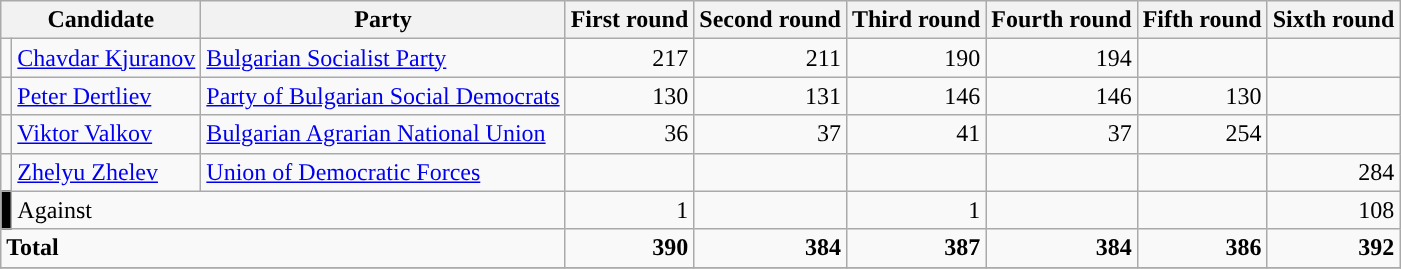<table class=wikitable style=text-align:right>
<tr>
<th colspan=2>Candidate</th>
<th>Party</th>
<th>First round</th>
<th>Second round</th>
<th>Third round</th>
<th>Fourth round</th>
<th>Fifth round</th>
<th>Sixth round</th>
</tr>
<tr>
<td></td>
<td align=left><a href='#'>Chavdar Kjuranov</a></td>
<td align=left><a href='#'>Bulgarian Socialist Party</a></td>
<td>217</td>
<td>211</td>
<td>190</td>
<td>194</td>
<td></td>
<td></td>
</tr>
<tr>
<td></td>
<td align=left><a href='#'>Peter Dertliev</a></td>
<td align=left><a href='#'>Party of Bulgarian Social Democrats</a></td>
<td>130</td>
<td>131</td>
<td>146</td>
<td>146</td>
<td>130</td>
<td></td>
</tr>
<tr>
<td></td>
<td align=left><a href='#'>Viktor Valkov</a></td>
<td align=left><a href='#'>Bulgarian Agrarian National Union</a></td>
<td>36</td>
<td>37</td>
<td>41</td>
<td>37</td>
<td>254</td>
<td></td>
</tr>
<tr>
<td></td>
<td align=left><a href='#'>Zhelyu Zhelev</a></td>
<td align=left><a href='#'>Union of Democratic Forces</a></td>
<td></td>
<td></td>
<td></td>
<td></td>
<td></td>
<td>284</td>
</tr>
<tr>
<td bgcolor=black></td>
<td align=left colspan=2>Against</td>
<td>1</td>
<td></td>
<td>1</td>
<td></td>
<td></td>
<td>108</td>
</tr>
<tr>
<td align=left colspan=3><strong>Total</strong></td>
<td><strong>390</strong></td>
<td><strong>384</strong></td>
<td><strong>387</strong></td>
<td><strong>384</strong></td>
<td><strong>386</strong></td>
<td><strong>392</strong></td>
</tr>
<tr>
</tr>
</table>
